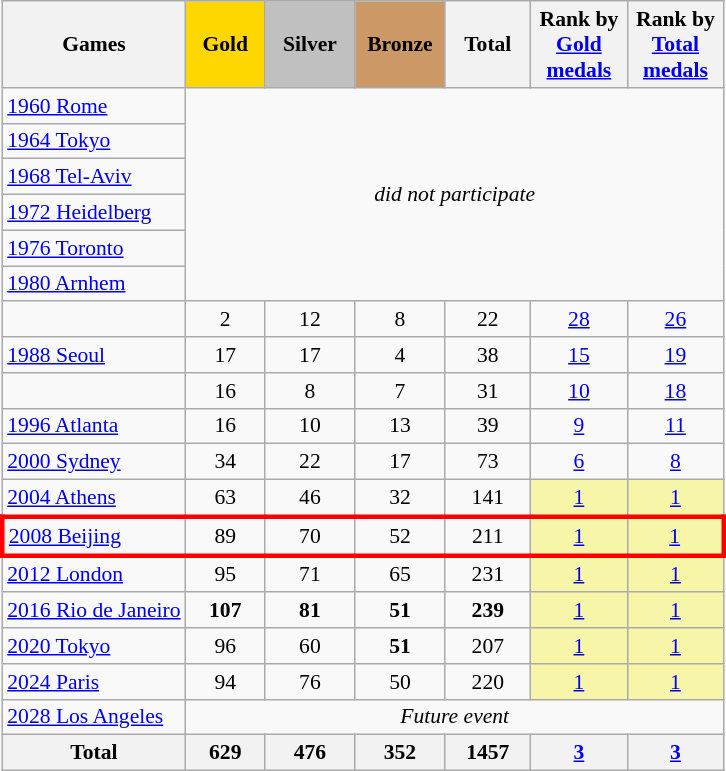<table class="wikitable" style="text-align:center; font-size:90%;">
<tr>
<th>Games</th>
<td style="background:gold; width:3.2em; font-weight:bold;">Gold</td>
<td style="background:silver; width:3.7em; font-weight:bold;">Silver</td>
<td style="background:#c96; width:3.7em; font-weight:bold;">Bronze</td>
<th style="width:3.5em; font-weight:bold;">Total</th>
<th style="width:4em; font-weight:bold;">Rank by <a href='#'>Gold medals</a></th>
<th style="width:4em; font-weight:bold;">Rank by <a href='#'>Total medals</a></th>
</tr>
<tr>
<td align=left> <a href='#'>1960 Rome</a></td>
<td colspan=6 rowspan=6><em>did not participate</em></td>
</tr>
<tr>
<td align=left> <a href='#'>1964 Tokyo</a></td>
</tr>
<tr>
<td align=left> <a href='#'>1968 Tel-Aviv</a></td>
</tr>
<tr>
<td align=left> <a href='#'>1972 Heidelberg</a></td>
</tr>
<tr>
<td align=left> <a href='#'>1976 Toronto</a></td>
</tr>
<tr>
<td align=left> <a href='#'>1980 Arnhem</a></td>
</tr>
<tr>
<td align=left> <br></td>
<td>2</td>
<td>12</td>
<td>8</td>
<td>22</td>
<td><a href='#'>28</a></td>
<td><a href='#'>26</a></td>
</tr>
<tr>
<td align=left> <a href='#'>1988 Seoul</a></td>
<td>17</td>
<td>17</td>
<td>4</td>
<td>38</td>
<td><a href='#'>15</a></td>
<td><a href='#'>19</a></td>
</tr>
<tr>
<td align=left></td>
<td>16</td>
<td>8</td>
<td>7</td>
<td>31</td>
<td><a href='#'>10</a></td>
<td><a href='#'>18</a></td>
</tr>
<tr>
<td align=left> <a href='#'>1996 Atlanta</a></td>
<td>16</td>
<td>10</td>
<td>13</td>
<td>39</td>
<td><a href='#'>9</a></td>
<td><a href='#'>11</a></td>
</tr>
<tr>
<td align=left> <a href='#'>2000 Sydney</a></td>
<td>34</td>
<td>22</td>
<td>17</td>
<td>73</td>
<td><a href='#'>6</a></td>
<td><a href='#'>8</a></td>
</tr>
<tr>
<td align=left> <a href='#'>2004 Athens</a></td>
<td>63</td>
<td>46</td>
<td>32</td>
<td>141</td>
<td style="background:#f7f6a8;"><a href='#'>1</a></td>
<td style="background:#f7f6a8;"><a href='#'>1</a></td>
</tr>
<tr style="border: 3px solid red">
<td align=left> <a href='#'>2008 Beijing</a></td>
<td>89</td>
<td>70</td>
<td>52</td>
<td>211</td>
<td style="background:#f7f6a8;"><a href='#'>1</a></td>
<td style="background:#f7f6a8;"><a href='#'>1</a></td>
</tr>
<tr>
<td align=left> <a href='#'>2012 London</a></td>
<td>95</td>
<td>71</td>
<td>65</td>
<td>231</td>
<td style="background:#f7f6a8;"><a href='#'>1</a></td>
<td style="background:#f7f6a8;"><a href='#'>1</a></td>
</tr>
<tr>
<td align=left> <a href='#'>2016 Rio de Janeiro</a></td>
<td><strong>107</strong></td>
<td><strong>81</strong></td>
<td><strong>51</strong></td>
<td><strong>239</strong></td>
<td style="background:#f7f6a8;"><a href='#'>1</a></td>
<td style="background:#f7f6a8;"><a href='#'>1</a></td>
</tr>
<tr>
<td align=left> <a href='#'>2020 Tokyo</a></td>
<td>96</td>
<td>60</td>
<td><strong>51</strong></td>
<td>207</td>
<td style="background:#f7f6a8;"><a href='#'>1</a></td>
<td style="background:#f7f6a8;"><a href='#'>1</a></td>
</tr>
<tr>
<td align=left> <a href='#'>2024 Paris</a></td>
<td>94</td>
<td>76</td>
<td>50</td>
<td>220</td>
<td style="background:#f7f6a8;"><a href='#'>1</a></td>
<td style="background:#f7f6a8;"><a href='#'>1</a></td>
</tr>
<tr>
<td align=left> <a href='#'>2028 Los Angeles</a></td>
<td colspan=6; rowspan=1><em>Future event</em></td>
</tr>
<tr>
<th>Total</th>
<th>629</th>
<th>476</th>
<th>352</th>
<th>1457</th>
<th><a href='#'>3</a></th>
<th><a href='#'>3</a></th>
</tr>
</table>
